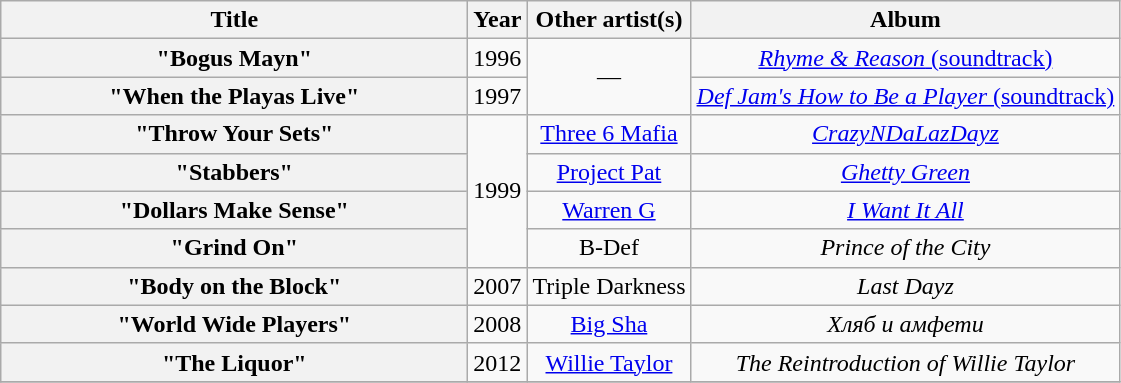<table class="wikitable plainrowheaders" style="text-align:center;" border="1">
<tr>
<th scope="col" style="width:19em;">Title</th>
<th scope="col">Year</th>
<th scope="col">Other artist(s)</th>
<th scope="col">Album</th>
</tr>
<tr>
<th scope="row">"Bogus Mayn"</th>
<td>1996</td>
<td rowspan="2">—</td>
<td><a href='#'><em>Rhyme & Reason</em> (soundtrack)</a></td>
</tr>
<tr>
<th scope="row">"When the Playas Live"</th>
<td>1997</td>
<td><a href='#'><em>Def Jam's How to Be a Player</em> (soundtrack)</a></td>
</tr>
<tr>
<th scope="row">"Throw Your Sets"</th>
<td rowspan="4">1999</td>
<td><a href='#'>Three 6 Mafia</a></td>
<td><em><a href='#'>CrazyNDaLazDayz</a></em></td>
</tr>
<tr>
<th scope="row">"Stabbers"</th>
<td><a href='#'>Project Pat</a></td>
<td><em><a href='#'>Ghetty Green</a></em></td>
</tr>
<tr>
<th scope="row">"Dollars Make Sense"</th>
<td><a href='#'>Warren G</a></td>
<td><em><a href='#'>I Want It All</a></em></td>
</tr>
<tr>
<th scope="row">"Grind On"</th>
<td>B-Def</td>
<td><em>Prince of the City</em></td>
</tr>
<tr>
<th scope="row">"Body on the Block"</th>
<td>2007</td>
<td>Triple Darkness</td>
<td><em>Last Dayz</em></td>
</tr>
<tr>
<th scope="row">"World Wide Players"</th>
<td>2008</td>
<td><a href='#'>Big Sha</a></td>
<td><em>Хляб и амфети</em></td>
</tr>
<tr>
<th scope="row">"The Liquor"</th>
<td>2012</td>
<td><a href='#'>Willie Taylor</a></td>
<td><em> The Reintroduction of Willie Taylor</em></td>
</tr>
<tr>
</tr>
</table>
